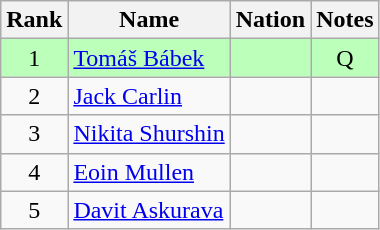<table class="wikitable sortable" style="text-align:center">
<tr>
<th>Rank</th>
<th>Name</th>
<th>Nation</th>
<th>Notes</th>
</tr>
<tr bgcolor=bbffbb>
<td>1</td>
<td align=left><a href='#'>Tomáš Bábek</a></td>
<td align=left></td>
<td>Q</td>
</tr>
<tr>
<td>2</td>
<td align=left><a href='#'>Jack Carlin</a></td>
<td align=left></td>
<td></td>
</tr>
<tr>
<td>3</td>
<td align=left><a href='#'>Nikita Shurshin</a></td>
<td align=left></td>
<td></td>
</tr>
<tr>
<td>4</td>
<td align=left><a href='#'>Eoin Mullen</a></td>
<td align=left></td>
<td></td>
</tr>
<tr>
<td>5</td>
<td align=left><a href='#'>Davit Askurava</a></td>
<td align=left></td>
<td></td>
</tr>
</table>
